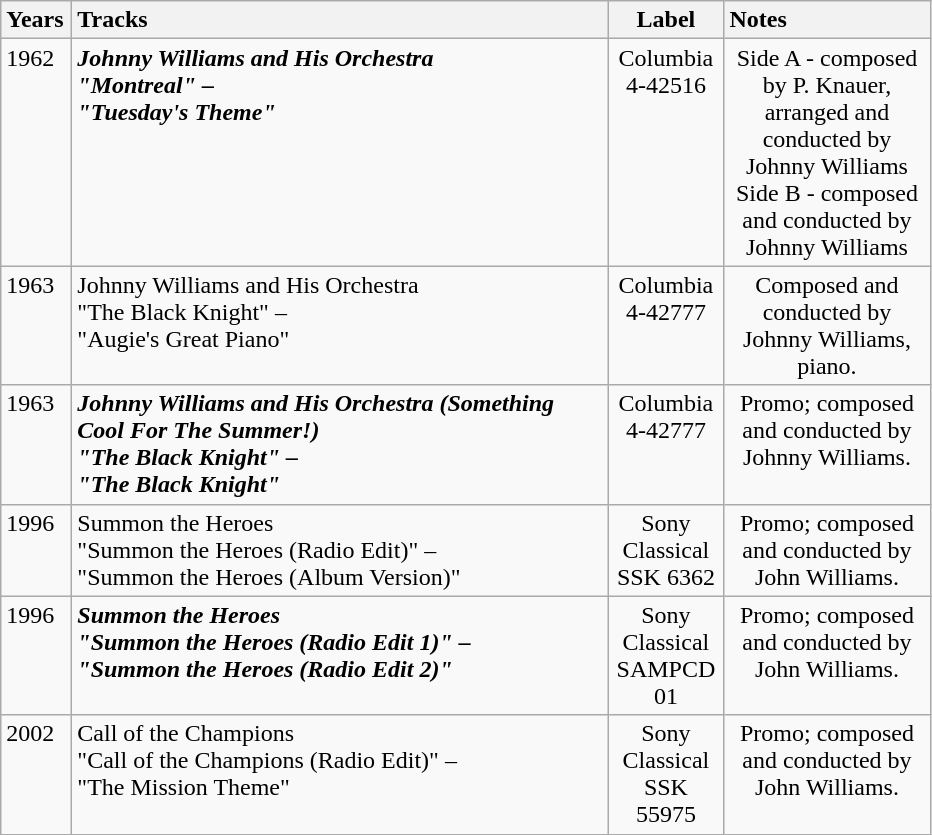<table class="wikitable">
<tr>
<th style="vertical-align:top; text-align:left; width:40px;">Years</th>
<th style="vertical-align:top; text-align:left; width:350px;">Tracks</th>
<th style="vertical-align:top; text-align:center; width:70px;">Label</th>
<th style="vertical-align:top; text-align:left; width:130px;">Notes</th>
</tr>
<tr style="vertical-align:top;">
<td style="text-align:left; ">1962</td>
<td style="text-align:left; "><strong><em>Johnny Williams and His Orchestra<em><strong><br>"Montreal" –<br>"Tuesday's Theme"</td>
<td style="text-align:center; ">Columbia 4-42516</td>
<td style="text-align:center; ">Side A - composed by P. Knauer, arranged and conducted by Johnny Williams<br>Side B - composed and conducted by Johnny Williams</td>
</tr>
<tr style="vertical-align:top;">
<td style="text-align:left; ">1963</td>
<td style="text-align:left; "></em></strong>Johnny Williams and His Orchestra</em></strong><br>"The Black Knight" –<br>"Augie's Great Piano"</td>
<td style="text-align:center; ">Columbia 4-42777</td>
<td style="text-align:center; ">Composed and conducted by Johnny Williams, piano.</td>
</tr>
<tr style="vertical-align:top;">
<td style="text-align:left; ">1963</td>
<td style="text-align:left; "><strong><em>Johnny Williams and His Orchestra (Something Cool For The Summer!)<em><strong><br>"The Black Knight" –<br>"The Black Knight"</td>
<td style="text-align:center; ">Columbia 4-42777</td>
<td style="text-align:center; ">Promo; composed and conducted by Johnny Williams.</td>
</tr>
<tr style="vertical-align:top;">
<td style="text-align:left; ">1996</td>
<td style="text-align:left; "></em></strong>Summon the Heroes </em></strong><br>"Summon the Heroes (Radio Edit)" –<br>"Summon the Heroes (Album Version)"</td>
<td style="text-align:center; ">Sony Classical SSK 6362</td>
<td style="text-align:center; ">Promo; composed and conducted by John Williams.</td>
</tr>
<tr style="vertical-align:top;">
<td style="text-align:left; ">1996</td>
<td style="text-align:left; "><strong><em>Summon the Heroes <em><strong><br>"Summon the Heroes (Radio Edit 1)" –<br>"Summon the Heroes (Radio Edit 2)"</td>
<td style="text-align:center; ">Sony Classical SAMPCD 01</td>
<td style="text-align:center; ">Promo; composed and conducted by John Williams.</td>
</tr>
<tr style="vertical-align:top;">
<td style="text-align:left; ">2002</td>
<td style="text-align:left; "></em></strong>Call of the Champions</em></strong><br>"Call of the Champions (Radio Edit)" –<br>"The Mission Theme"</td>
<td style="text-align:center; ">Sony Classical SSK 55975</td>
<td style="text-align:center; ">Promo; composed and conducted by John Williams.</td>
</tr>
</table>
